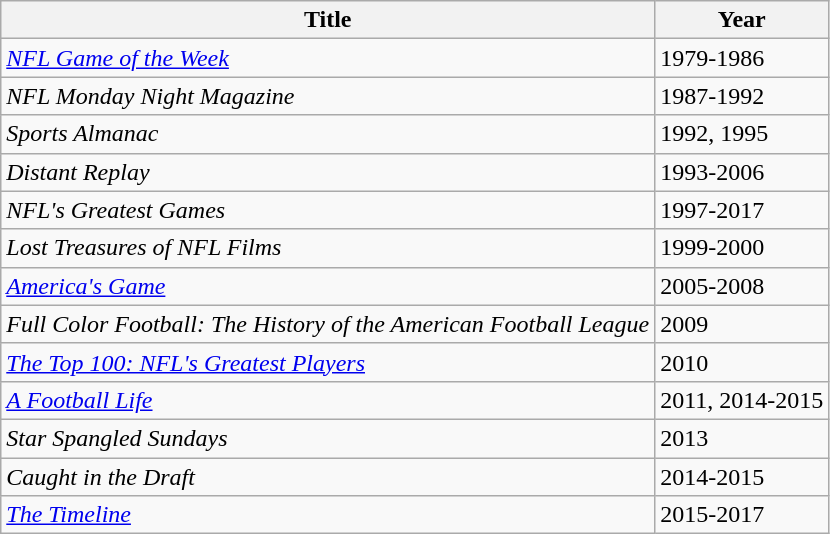<table class="wikitable mw-collapsible">
<tr>
<th>Title</th>
<th>Year</th>
</tr>
<tr>
<td><em><a href='#'>NFL Game of the Week</a></em></td>
<td>1979-1986</td>
</tr>
<tr>
<td><em>NFL Monday Night Magazine</em></td>
<td>1987-1992</td>
</tr>
<tr>
<td><em>Sports Almanac</em></td>
<td>1992, 1995</td>
</tr>
<tr>
<td><em>Distant Replay</em></td>
<td>1993-2006</td>
</tr>
<tr>
<td><em>NFL's Greatest Games</em></td>
<td>1997-2017</td>
</tr>
<tr>
<td><em>Lost Treasures of NFL Films</em></td>
<td>1999-2000</td>
</tr>
<tr>
<td><em><a href='#'>America's Game</a></em></td>
<td>2005-2008</td>
</tr>
<tr>
<td><em>Full Color Football: The History of the American Football League</em></td>
<td>2009</td>
</tr>
<tr>
<td><em><a href='#'>The Top 100: NFL's Greatest Players</a></em></td>
<td>2010</td>
</tr>
<tr>
<td><em><a href='#'>A Football Life</a></em></td>
<td>2011, 2014-2015</td>
</tr>
<tr>
<td><em>Star Spangled Sundays</em></td>
<td>2013</td>
</tr>
<tr>
<td><em>Caught in the Draft</em></td>
<td>2014-2015</td>
</tr>
<tr>
<td><em><a href='#'>The Timeline</a></em></td>
<td>2015-2017</td>
</tr>
</table>
